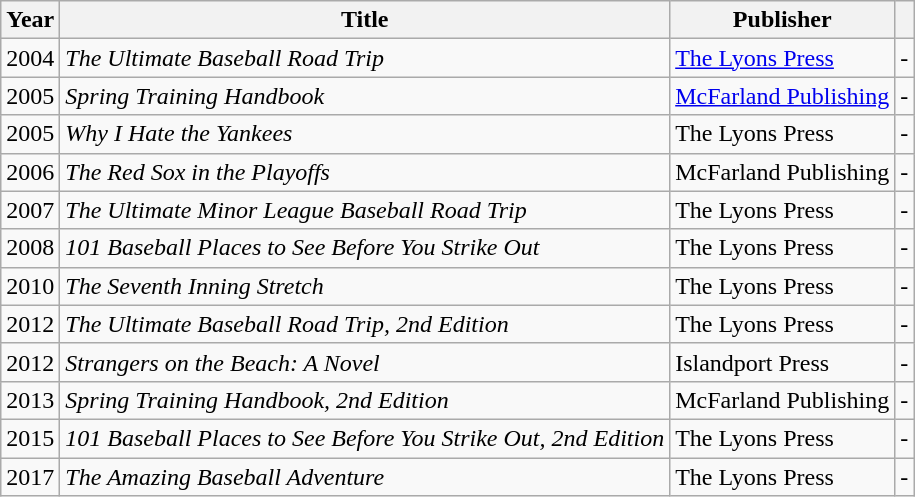<table class="wikitable sortable">
<tr>
<th>Year</th>
<th>Title</th>
<th>Publisher</th>
<th></th>
</tr>
<tr>
<td>2004</td>
<td><em>The Ultimate Baseball Road Trip</em></td>
<td><a href='#'>The Lyons Press</a></td>
<td>-</td>
</tr>
<tr>
<td>2005</td>
<td><em>Spring Training Handbook</em></td>
<td><a href='#'>McFarland Publishing</a></td>
<td>-</td>
</tr>
<tr>
<td>2005</td>
<td><em>Why I Hate the Yankees</em></td>
<td>The Lyons Press</td>
<td>-</td>
</tr>
<tr>
<td>2006</td>
<td><em>The Red Sox in the Playoffs</em></td>
<td>McFarland Publishing</td>
<td>-</td>
</tr>
<tr>
<td>2007</td>
<td><em>The Ultimate Minor League Baseball Road Trip</em></td>
<td>The Lyons Press</td>
<td>-</td>
</tr>
<tr>
<td>2008</td>
<td><em>101 Baseball Places to See Before You Strike Out</em></td>
<td>The Lyons Press</td>
<td>-</td>
</tr>
<tr>
<td>2010</td>
<td><em>The Seventh Inning Stretch</em></td>
<td>The Lyons Press</td>
<td>-</td>
</tr>
<tr>
<td>2012</td>
<td><em>The Ultimate Baseball Road Trip, 2nd Edition</em></td>
<td>The Lyons Press</td>
<td>-</td>
</tr>
<tr>
<td>2012</td>
<td><em>Strangers on the Beach: A Novel</em></td>
<td>Islandport Press</td>
<td>-</td>
</tr>
<tr>
<td>2013</td>
<td><em>Spring Training Handbook, 2nd Edition</em></td>
<td>McFarland Publishing</td>
<td>-</td>
</tr>
<tr>
<td>2015</td>
<td><em>101 Baseball Places to See Before You Strike Out, 2nd Edition</em></td>
<td>The Lyons Press</td>
<td>-</td>
</tr>
<tr>
<td>2017</td>
<td><em>The Amazing Baseball Adventure</em></td>
<td>The Lyons Press</td>
<td>-</td>
</tr>
</table>
